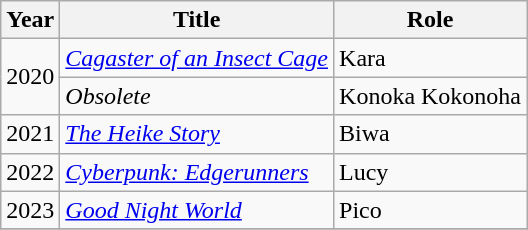<table class="wikitable">
<tr>
<th>Year</th>
<th>Title</th>
<th>Role</th>
</tr>
<tr>
<td rowspan="2">2020</td>
<td><em><a href='#'>Cagaster of an Insect Cage</a></em></td>
<td>Kara</td>
</tr>
<tr>
<td><em>Obsolete</em></td>
<td>Konoka Kokonoha</td>
</tr>
<tr>
<td>2021</td>
<td><em><a href='#'>The Heike Story</a></em></td>
<td>Biwa</td>
</tr>
<tr>
<td>2022</td>
<td><em><a href='#'>Cyberpunk: Edgerunners</a></em></td>
<td>Lucy</td>
</tr>
<tr>
<td>2023</td>
<td><em><a href='#'>Good Night World</a></em></td>
<td>Pico</td>
</tr>
<tr>
</tr>
</table>
